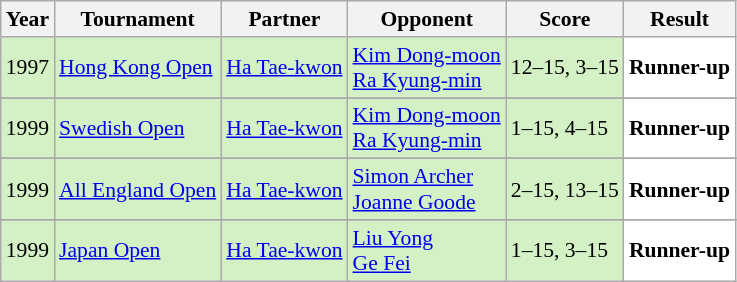<table class="sortable wikitable" style="font-size: 90%;">
<tr>
<th>Year</th>
<th>Tournament</th>
<th>Partner</th>
<th>Opponent</th>
<th>Score</th>
<th>Result</th>
</tr>
<tr style="background:#D4F1C5">
<td align="center">1997</td>
<td align="left"><a href='#'>Hong Kong Open</a></td>
<td align="left"> <a href='#'>Ha Tae-kwon</a></td>
<td align="left"> <a href='#'>Kim Dong-moon</a> <br>  <a href='#'>Ra Kyung-min</a></td>
<td align="left">12–15, 3–15</td>
<td style="text-align:left; background:white"> <strong>Runner-up</strong></td>
</tr>
<tr>
</tr>
<tr style="background:#D4F1C5">
<td align="center">1999</td>
<td align="left"><a href='#'>Swedish Open</a></td>
<td align="left"> <a href='#'>Ha Tae-kwon</a></td>
<td align="left"> <a href='#'>Kim Dong-moon</a> <br>  <a href='#'>Ra Kyung-min</a></td>
<td align="left">1–15, 4–15</td>
<td style="text-align:left; background:white"> <strong>Runner-up</strong></td>
</tr>
<tr>
</tr>
<tr style="background:#D4F1C5">
<td align="center">1999</td>
<td align="left"><a href='#'>All England Open</a></td>
<td align="left"> <a href='#'>Ha Tae-kwon</a></td>
<td align="left"> <a href='#'>Simon Archer</a> <br>  <a href='#'>Joanne Goode</a></td>
<td align="left">2–15, 13–15</td>
<td style="text-align:left; background:white"> <strong>Runner-up</strong></td>
</tr>
<tr>
</tr>
<tr style="background:#D4F1C5">
<td align="center">1999</td>
<td align="left"><a href='#'>Japan Open</a></td>
<td align="left"> <a href='#'>Ha Tae-kwon</a></td>
<td align="left"> <a href='#'>Liu Yong</a> <br>  <a href='#'>Ge Fei</a></td>
<td align="left">1–15, 3–15</td>
<td style="text-align:left; background:white"> <strong>Runner-up</strong></td>
</tr>
</table>
